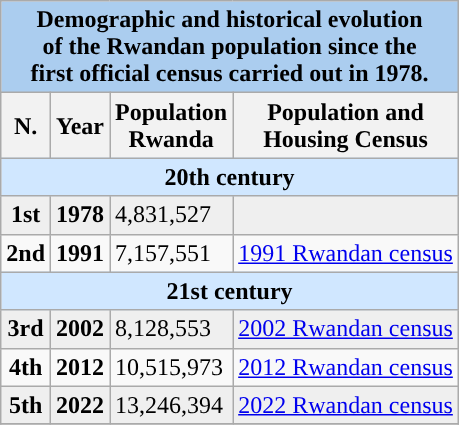<table class="wikitable">
<tr>
<th colspan= "4" style="text-align:center; background:#abcdef;">Demographic and historical evolution <br>of the Rwandan population since the <br> first official census carried out in 1978.</th>
</tr>
<tr>
<th>N.</th>
<th>Year</th>
<th>Population<br>Rwanda</th>
<th>Population and <br> Housing Census</th>
</tr>
<tr align="center">
<td colspan="4" style="background:#D0E7FF"><strong>20th century</strong></td>
</tr>
<tr align="center" style="background:#efefef; color:black">
<td><strong>1st</strong></td>
<td><strong>1978</strong></td>
<td align="left"> 4,831,527</td>
<td></td>
</tr>
<tr align="center">
<td><strong>2nd</strong></td>
<td><strong>1991</strong></td>
<td align="left"> 7,157,551</td>
<td><a href='#'>1991 Rwandan census</a></td>
</tr>
<tr align="center">
<td colspan="4" style="background:#D0E7FF"><strong>21st century</strong></td>
</tr>
<tr align="center" style="background:#efefef; color:black">
<td><strong>3rd</strong></td>
<td><strong>2002</strong></td>
<td align="left"> 8,128,553</td>
<td><a href='#'>2002 Rwandan census</a></td>
</tr>
<tr align="center">
<td><strong>4th</strong></td>
<td><strong>2012</strong></td>
<td align="left"> 10,515,973</td>
<td><a href='#'>2012 Rwandan census</a></td>
</tr>
<tr align="center" style="background:#efefef; color:black">
<td><strong>5th</strong></td>
<td><strong>2022</strong></td>
<td align="left"> 13,246,394</td>
<td><a href='#'>2022 Rwandan census</a></td>
</tr>
<tr>
</tr>
</table>
